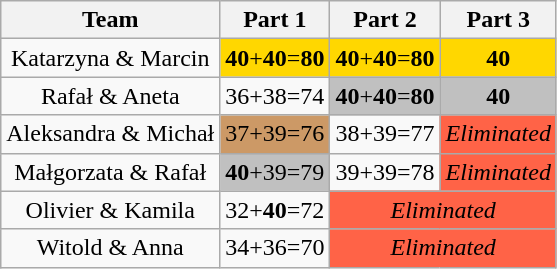<table class="wikitable" style="text-align:center">
<tr>
<th>Team</th>
<th>Part 1</th>
<th>Part 2</th>
<th>Part 3</th>
</tr>
<tr>
<td>Katarzyna & Marcin</td>
<td bgcolor="gold"><strong>40</strong>+<strong>40</strong>=<strong>80</strong></td>
<td bgcolor="gold"><strong>40</strong>+<strong>40</strong>=<strong>80</strong></td>
<td bgcolor="gold"><strong>40</strong></td>
</tr>
<tr>
<td>Rafał & Aneta</td>
<td>36+38=74</td>
<td bgcolor="silver"><strong>40</strong>+<strong>40</strong>=<strong>80</strong></td>
<td bgcolor="silver"><strong>40</strong></td>
</tr>
<tr>
<td>Aleksandra & Michał</td>
<td bgcolor="#cc9966">37+39=76</td>
<td><span>38</span>+<span>39</span>=<span>77</span></td>
<td colspan="1" style="background:tomato"><em>Eliminated</em></td>
</tr>
<tr>
<td>Małgorzata & Rafał</td>
<td bgcolor="silver"><strong>40</strong>+39=79</td>
<td>39+<span>39</span>=78</td>
<td colspan="2" style="background:tomato"><em>Eliminated</em></td>
</tr>
<tr>
<td>Olivier & Kamila</td>
<td><span>32</span>+<strong>40</strong>=72</td>
<td colspan="3" style="background:tomato"><em>Eliminated</em></td>
</tr>
<tr>
<td>Witold & Anna</td>
<td>34+<span>36</span>=<span>70</span></td>
<td colspan="4" style="background:tomato"><em>Eliminated</em></td>
</tr>
</table>
